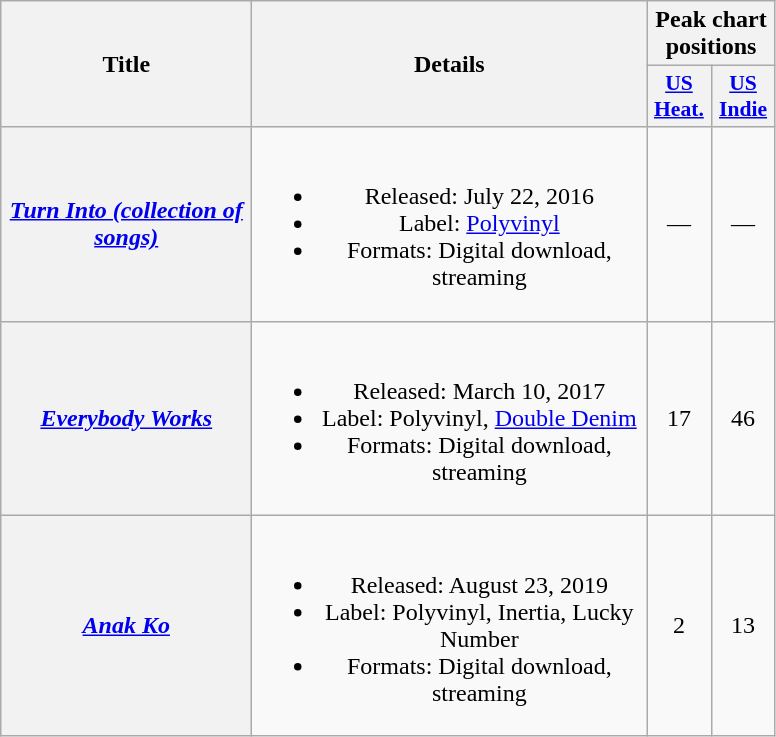<table class="wikitable plainrowheaders" style="text-align:center;">
<tr>
<th scope="col" rowspan="2" style="width:10em;">Title</th>
<th scope="col" rowspan="2" style="width:16em;">Details</th>
<th scope="col" colspan="2">Peak chart positions</th>
</tr>
<tr>
<th scope="col" style="width:2.5em;font-size:90%;"><a href='#'>US<br>Heat.</a><br></th>
<th scope="col" style="width:2.5em;font-size:90%;"><a href='#'>US<br>Indie</a><br></th>
</tr>
<tr>
<th scope="row"><em><a href='#'>Turn Into (collection of songs)</a></em></th>
<td><br><ul><li>Released: July 22, 2016</li><li>Label: <a href='#'>Polyvinyl</a></li><li>Formats: Digital download, streaming</li></ul></td>
<td>—</td>
<td>—</td>
</tr>
<tr>
<th scope="row"><em><a href='#'>Everybody Works</a></em></th>
<td><br><ul><li>Released: March 10, 2017</li><li>Label: Polyvinyl, <a href='#'>Double Denim</a></li><li>Formats: Digital download, streaming</li></ul></td>
<td>17</td>
<td>46</td>
</tr>
<tr>
<th scope="row"><em><a href='#'>Anak Ko</a></em></th>
<td><br><ul><li>Released: August 23, 2019</li><li>Label: Polyvinyl, Inertia, Lucky Number</li><li>Formats: Digital download, streaming</li></ul></td>
<td>2</td>
<td>13</td>
</tr>
</table>
